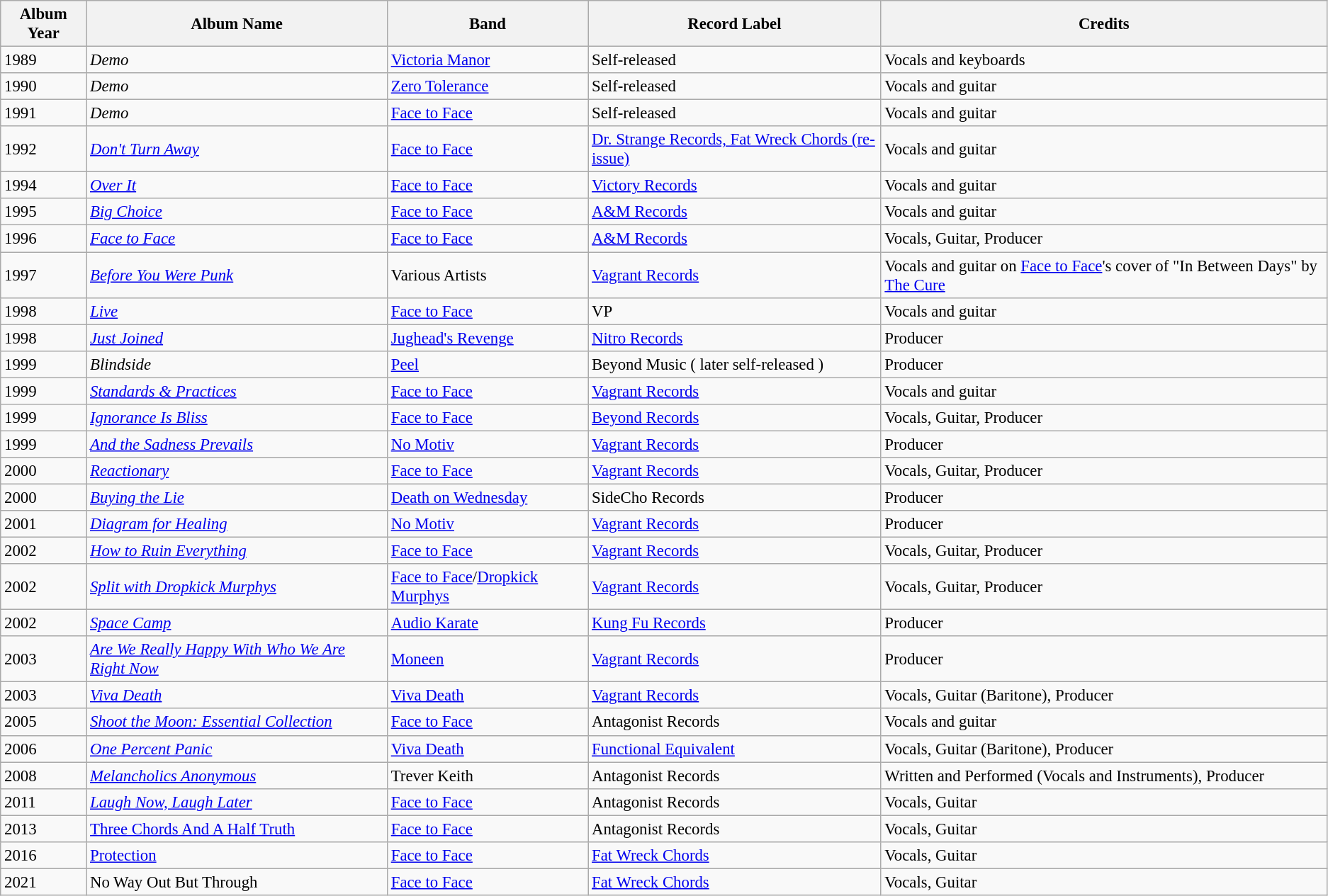<table class="wikitable" style="font-size: 95%;">
<tr>
<th>Album Year</th>
<th>Album Name</th>
<th>Band</th>
<th>Record Label</th>
<th>Credits</th>
</tr>
<tr>
<td>1989</td>
<td><em>Demo</em></td>
<td><a href='#'>Victoria Manor</a></td>
<td>Self-released</td>
<td>Vocals and keyboards</td>
</tr>
<tr>
<td>1990</td>
<td><em>Demo</em></td>
<td><a href='#'>Zero Tolerance</a></td>
<td>Self-released</td>
<td>Vocals and guitar</td>
</tr>
<tr>
<td>1991</td>
<td><em>Demo</em></td>
<td><a href='#'>Face to Face</a></td>
<td>Self-released</td>
<td>Vocals and guitar</td>
</tr>
<tr>
<td>1992</td>
<td><em><a href='#'>Don't Turn Away</a></em></td>
<td><a href='#'>Face to Face</a></td>
<td><a href='#'>Dr. Strange Records, Fat Wreck Chords (re-issue)</a></td>
<td>Vocals and guitar</td>
</tr>
<tr>
<td>1994</td>
<td><em><a href='#'>Over It</a></em></td>
<td><a href='#'>Face to Face</a></td>
<td><a href='#'>Victory Records</a></td>
<td>Vocals and guitar</td>
</tr>
<tr>
<td>1995</td>
<td><em><a href='#'>Big Choice</a></em></td>
<td><a href='#'>Face to Face</a></td>
<td><a href='#'>A&M Records</a></td>
<td>Vocals and guitar</td>
</tr>
<tr>
<td>1996</td>
<td><em><a href='#'>Face to Face</a></em></td>
<td><a href='#'>Face to Face</a></td>
<td><a href='#'>A&M Records</a></td>
<td>Vocals, Guitar, Producer</td>
</tr>
<tr>
<td>1997</td>
<td><em><a href='#'>Before You Were Punk</a></em></td>
<td>Various Artists</td>
<td><a href='#'>Vagrant Records</a></td>
<td>Vocals and guitar on <a href='#'>Face to Face</a>'s cover of "In Between Days" by <a href='#'>The Cure</a></td>
</tr>
<tr>
<td>1998</td>
<td><em><a href='#'>Live</a></em></td>
<td><a href='#'>Face to Face</a></td>
<td>VP</td>
<td>Vocals and guitar</td>
</tr>
<tr>
<td>1998</td>
<td><em><a href='#'>Just Joined</a></em></td>
<td><a href='#'>Jughead's Revenge</a></td>
<td><a href='#'>Nitro Records</a></td>
<td>Producer</td>
</tr>
<tr>
<td>1999</td>
<td><em>Blindside</em></td>
<td><a href='#'>Peel</a></td>
<td>Beyond Music ( later self-released )</td>
<td>Producer</td>
</tr>
<tr>
<td>1999</td>
<td><em><a href='#'>Standards & Practices</a></em></td>
<td><a href='#'>Face to Face</a></td>
<td><a href='#'>Vagrant Records</a></td>
<td>Vocals and guitar</td>
</tr>
<tr>
<td>1999</td>
<td><em><a href='#'>Ignorance Is Bliss</a></em></td>
<td><a href='#'>Face to Face</a></td>
<td><a href='#'>Beyond Records</a></td>
<td>Vocals, Guitar, Producer</td>
</tr>
<tr>
<td>1999</td>
<td><em><a href='#'>And the Sadness Prevails</a></em></td>
<td><a href='#'>No Motiv</a></td>
<td><a href='#'>Vagrant Records</a></td>
<td>Producer</td>
</tr>
<tr>
<td>2000</td>
<td><em><a href='#'>Reactionary</a></em></td>
<td><a href='#'>Face to Face</a></td>
<td><a href='#'>Vagrant Records</a></td>
<td>Vocals, Guitar, Producer</td>
</tr>
<tr>
<td>2000</td>
<td><em><a href='#'>Buying the Lie</a></em></td>
<td><a href='#'>Death on Wednesday</a></td>
<td>SideCho Records</td>
<td>Producer</td>
</tr>
<tr>
<td>2001</td>
<td><em><a href='#'>Diagram for Healing</a></em></td>
<td><a href='#'>No Motiv</a></td>
<td><a href='#'>Vagrant Records</a></td>
<td>Producer</td>
</tr>
<tr>
<td>2002</td>
<td><em><a href='#'>How to Ruin Everything</a></em></td>
<td><a href='#'>Face to Face</a></td>
<td><a href='#'>Vagrant Records</a></td>
<td>Vocals, Guitar, Producer</td>
</tr>
<tr>
<td>2002</td>
<td><em><a href='#'>Split with Dropkick Murphys</a></em></td>
<td><a href='#'>Face to Face</a>/<a href='#'>Dropkick Murphys</a></td>
<td><a href='#'>Vagrant Records</a></td>
<td>Vocals, Guitar, Producer</td>
</tr>
<tr>
<td>2002</td>
<td><em><a href='#'>Space Camp</a></em></td>
<td><a href='#'>Audio Karate</a></td>
<td><a href='#'>Kung Fu Records</a></td>
<td>Producer</td>
</tr>
<tr>
<td>2003</td>
<td><em><a href='#'>Are We Really Happy With Who We Are Right Now</a></em></td>
<td><a href='#'>Moneen</a></td>
<td><a href='#'>Vagrant Records</a></td>
<td>Producer</td>
</tr>
<tr>
<td>2003</td>
<td><em><a href='#'>Viva Death</a></em></td>
<td><a href='#'>Viva Death</a></td>
<td><a href='#'>Vagrant Records</a></td>
<td>Vocals, Guitar (Baritone), Producer</td>
</tr>
<tr>
<td>2005</td>
<td><em><a href='#'>Shoot the Moon: Essential Collection</a></em></td>
<td><a href='#'>Face to Face</a></td>
<td>Antagonist Records</td>
<td>Vocals and guitar</td>
</tr>
<tr>
<td>2006</td>
<td><em><a href='#'>One Percent Panic</a></em></td>
<td><a href='#'>Viva Death</a></td>
<td><a href='#'>Functional Equivalent</a></td>
<td>Vocals, Guitar (Baritone), Producer</td>
</tr>
<tr>
<td>2008</td>
<td><em><a href='#'>Melancholics Anonymous</a></em></td>
<td>Trever Keith</td>
<td>Antagonist Records</td>
<td>Written and Performed (Vocals and Instruments), Producer</td>
</tr>
<tr>
<td>2011</td>
<td><em><a href='#'>Laugh Now, Laugh Later</a></em></td>
<td><a href='#'>Face to Face</a></td>
<td>Antagonist Records</td>
<td>Vocals, Guitar</td>
</tr>
<tr>
<td>2013</td>
<td><a href='#'>Three Chords And A Half Truth</a></td>
<td><a href='#'>Face to Face</a></td>
<td>Antagonist Records</td>
<td>Vocals, Guitar</td>
</tr>
<tr>
<td>2016</td>
<td><a href='#'>Protection</a></td>
<td><a href='#'>Face to Face</a></td>
<td><a href='#'>Fat Wreck Chords</a></td>
<td>Vocals, Guitar</td>
</tr>
<tr>
<td>2021</td>
<td>No Way Out But Through</td>
<td><a href='#'>Face to Face</a></td>
<td><a href='#'>Fat Wreck Chords</a></td>
<td>Vocals, Guitar</td>
</tr>
</table>
